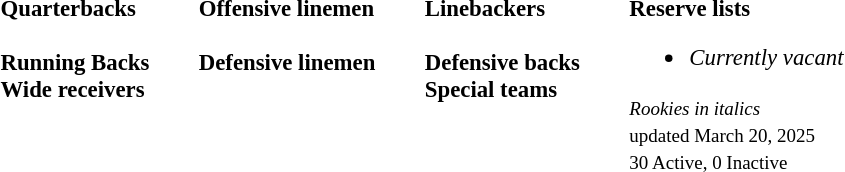<table class="toccolours" style="text-align: left;">
<tr>
<td style="font-size: 95%;vertical-align:top;"><strong>Quarterbacks</strong><br>
<br><strong>Running Backs</strong>
<br><strong>Wide receivers</strong>





</td>
<td style="width: 25px;"></td>
<td style="font-size: 95%;vertical-align:top;"><strong>Offensive linemen</strong><br>


<br><strong>Defensive linemen</strong>





</td>
<td style="width: 25px;"></td>
<td style="font-size: 95%;vertical-align:top;"><strong>Linebackers</strong><br>
<br><strong>Defensive backs</strong>





<br><strong>Special teams</strong>
</td>
<td style="width: 25px;"></td>
<td style="font-size: 95%;vertical-align:top;"><strong>Reserve lists</strong><br><ul><li><em>Currently vacant</em></li></ul><small><em>Rookies in italics</em></small><br>
<small> updated March 20, 2025</small><br>
<small>30 Active, 0 Inactive</small></td>
</tr>
</table>
